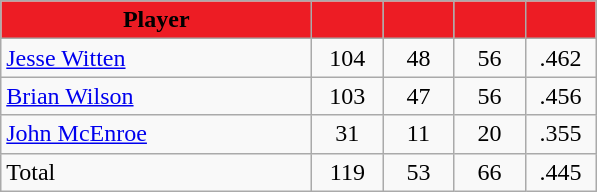<table class="wikitable" style="text-align:center">
<tr>
<th style="background:#ED1C24; color:black" width="200px">Player</th>
<th style="background:#ED1C24; color:black" width="40px"></th>
<th style="background:#ED1C24; color:black" width="40px"></th>
<th style="background:#ED1C24; color:black" width="40px"></th>
<th style="background:#ED1C24; color:black" width="40px"></th>
</tr>
<tr>
<td style="text-align:left"><a href='#'>Jesse Witten</a></td>
<td>104</td>
<td>48</td>
<td>56</td>
<td>.462</td>
</tr>
<tr>
<td style="text-align:left"><a href='#'>Brian Wilson</a></td>
<td>103</td>
<td>47</td>
<td>56</td>
<td>.456</td>
</tr>
<tr>
<td style="text-align:left"><a href='#'>John McEnroe</a></td>
<td>31</td>
<td>11</td>
<td>20</td>
<td>.355</td>
</tr>
<tr>
<td style="text-align:left">Total</td>
<td>119</td>
<td>53</td>
<td>66</td>
<td>.445</td>
</tr>
</table>
